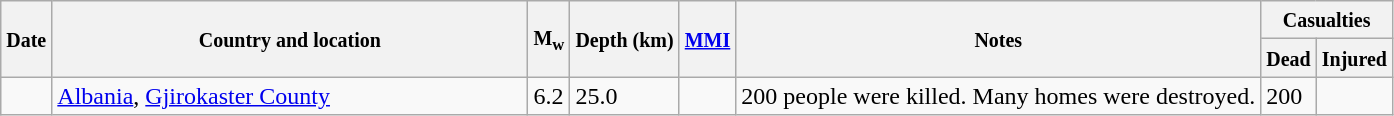<table class="wikitable sortable sort-under" style="border:1px black; margin-left:1em;">
<tr>
<th rowspan="2"><small>Date</small></th>
<th rowspan="2" style="width: 310px"><small>Country and location</small></th>
<th rowspan="2"><small>M<sub>w</sub></small></th>
<th rowspan="2"><small>Depth (km)</small></th>
<th rowspan="2"><small><a href='#'>MMI</a></small></th>
<th rowspan="2" class="unsortable"><small>Notes</small></th>
<th colspan="2"><small>Casualties</small></th>
</tr>
<tr>
<th><small>Dead</small></th>
<th><small>Injured</small></th>
</tr>
<tr>
<td></td>
<td><a href='#'>Albania</a>, <a href='#'>Gjirokaster County</a></td>
<td>6.2</td>
<td>25.0</td>
<td></td>
<td>200 people were killed. Many homes were destroyed.</td>
<td>200</td>
<td></td>
</tr>
</table>
